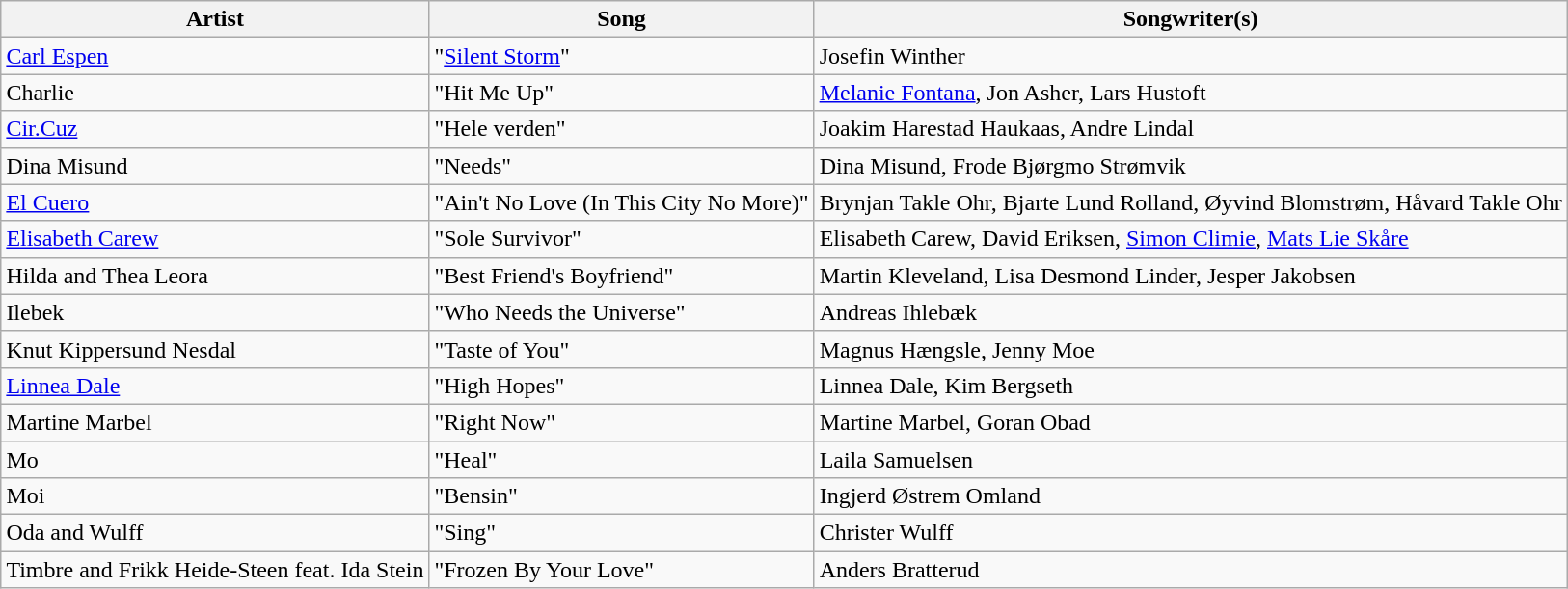<table class="sortable wikitable" style="margin: 1em auto 1em auto">
<tr>
<th>Artist</th>
<th>Song</th>
<th>Songwriter(s)</th>
</tr>
<tr>
<td><a href='#'>Carl Espen</a></td>
<td>"<a href='#'>Silent Storm</a>"</td>
<td>Josefin Winther</td>
</tr>
<tr>
<td>Charlie</td>
<td>"Hit Me Up"</td>
<td><a href='#'>Melanie Fontana</a>, Jon Asher, Lars Hustoft</td>
</tr>
<tr>
<td><a href='#'>Cir.Cuz</a></td>
<td>"Hele verden"</td>
<td>Joakim Harestad Haukaas, Andre Lindal</td>
</tr>
<tr>
<td>Dina Misund</td>
<td>"Needs"</td>
<td>Dina Misund, Frode Bjørgmo Strømvik</td>
</tr>
<tr>
<td><a href='#'>El Cuero</a></td>
<td>"Ain't No Love (In This City No More)"</td>
<td>Brynjan Takle Ohr, Bjarte Lund Rolland, Øyvind Blomstrøm, Håvard Takle Ohr</td>
</tr>
<tr>
<td><a href='#'>Elisabeth Carew</a></td>
<td>"Sole Survivor"</td>
<td>Elisabeth Carew, David Eriksen, <a href='#'>Simon Climie</a>, <a href='#'>Mats Lie Skåre</a></td>
</tr>
<tr>
<td>Hilda and Thea Leora</td>
<td>"Best Friend's Boyfriend"</td>
<td>Martin Kleveland, Lisa Desmond Linder, Jesper Jakobsen</td>
</tr>
<tr>
<td>Ilebek</td>
<td>"Who Needs the Universe"</td>
<td>Andreas Ihlebæk</td>
</tr>
<tr>
<td>Knut Kippersund Nesdal</td>
<td>"Taste of You"</td>
<td>Magnus Hængsle, Jenny Moe</td>
</tr>
<tr>
<td><a href='#'>Linnea Dale</a></td>
<td>"High Hopes"</td>
<td>Linnea Dale, Kim Bergseth</td>
</tr>
<tr>
<td>Martine Marbel</td>
<td>"Right Now"</td>
<td>Martine Marbel, Goran Obad</td>
</tr>
<tr>
<td>Mo</td>
<td>"Heal"</td>
<td>Laila Samuelsen</td>
</tr>
<tr>
<td>Moi</td>
<td>"Bensin"</td>
<td>Ingjerd Østrem Omland</td>
</tr>
<tr>
<td>Oda and Wulff</td>
<td>"Sing"</td>
<td>Christer Wulff</td>
</tr>
<tr>
<td>Timbre and Frikk Heide-Steen feat. Ida Stein</td>
<td>"Frozen By Your Love"</td>
<td>Anders Bratterud</td>
</tr>
</table>
